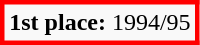<table class="wikitable" style="text-align: center;">
<tr>
<td style="border: 3px solid red"><strong>1st place:</strong> 1994/95</td>
</tr>
</table>
